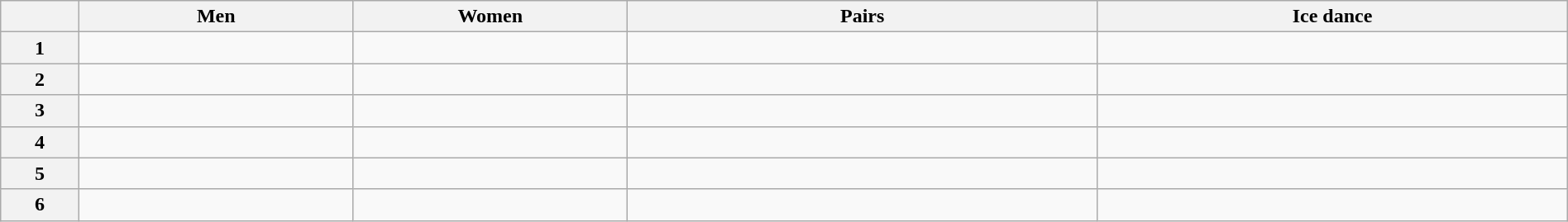<table class="wikitable unsortable" style="text-align:left; width:100%">
<tr>
<th scope="col" style="width:5%"></th>
<th scope="col" style="width:17.5%">Men</th>
<th scope="col" style="width:17.5%">Women</th>
<th scope="col" style="width:30%">Pairs</th>
<th scope="col" style="width:30%">Ice dance</th>
</tr>
<tr>
<th scope="row">1</th>
<td></td>
<td></td>
<td></td>
<td></td>
</tr>
<tr>
<th scope="row">2</th>
<td></td>
<td></td>
<td></td>
<td></td>
</tr>
<tr>
<th scope="row">3</th>
<td></td>
<td></td>
<td></td>
<td></td>
</tr>
<tr>
<th scope="row">4</th>
<td></td>
<td></td>
<td></td>
<td></td>
</tr>
<tr>
<th scope="row">5</th>
<td></td>
<td></td>
<td></td>
<td></td>
</tr>
<tr>
<th scope="row">6</th>
<td></td>
<td></td>
<td></td>
<td></td>
</tr>
</table>
